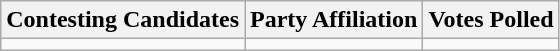<table class="wikitable sortable">
<tr>
<th>Contesting Candidates</th>
<th>Party Affiliation</th>
<th>Votes Polled</th>
</tr>
<tr>
<td></td>
<td></td>
<td></td>
</tr>
</table>
